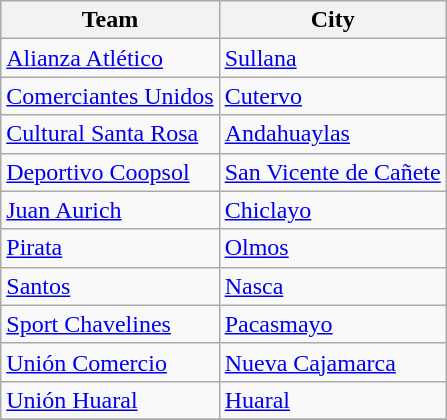<table class="wikitable sortable">
<tr>
<th>Team</th>
<th>City</th>
</tr>
<tr>
<td><a href='#'>Alianza Atlético</a></td>
<td><a href='#'>Sullana</a></td>
</tr>
<tr>
<td><a href='#'>Comerciantes Unidos</a></td>
<td><a href='#'>Cutervo</a></td>
</tr>
<tr>
<td><a href='#'>Cultural Santa Rosa</a></td>
<td><a href='#'>Andahuaylas</a></td>
</tr>
<tr>
<td><a href='#'>Deportivo Coopsol</a></td>
<td><a href='#'>San Vicente de Cañete</a></td>
</tr>
<tr>
<td><a href='#'>Juan Aurich</a></td>
<td><a href='#'>Chiclayo</a></td>
</tr>
<tr>
<td><a href='#'>Pirata</a></td>
<td><a href='#'>Olmos</a></td>
</tr>
<tr>
<td><a href='#'>Santos</a></td>
<td><a href='#'>Nasca</a></td>
</tr>
<tr>
<td><a href='#'>Sport Chavelines</a></td>
<td><a href='#'>Pacasmayo</a></td>
</tr>
<tr>
<td><a href='#'>Unión Comercio</a></td>
<td><a href='#'>Nueva Cajamarca</a></td>
</tr>
<tr>
<td><a href='#'>Unión Huaral</a></td>
<td><a href='#'>Huaral</a></td>
</tr>
<tr>
</tr>
</table>
